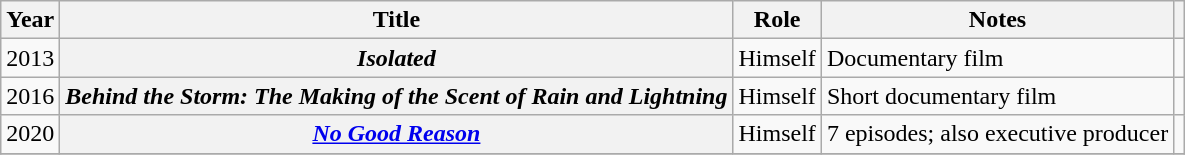<table class="wikitable plainrowheaders sortable">
<tr>
<th scope="col">Year</th>
<th scope="col">Title</th>
<th scope="col">Role</th>
<th scope="col" class="unsortable">Notes</th>
<th scope="col" class="unsortable"></th>
</tr>
<tr>
<td>2013</td>
<th scope="row"><em>Isolated</em></th>
<td>Himself</td>
<td>Documentary film</td>
<td style="text-align:center;"></td>
</tr>
<tr>
<td>2016</td>
<th scope="row"><em>Behind the Storm: The Making of the Scent of Rain and Lightning</em></th>
<td>Himself</td>
<td>Short documentary film</td>
<td style="text-align:center;"></td>
</tr>
<tr>
<td>2020</td>
<th scope="row"><em><a href='#'>No Good Reason</a></em></th>
<td>Himself</td>
<td>7 episodes; also executive producer</td>
<td style="text-align:center;"></td>
</tr>
<tr>
</tr>
</table>
